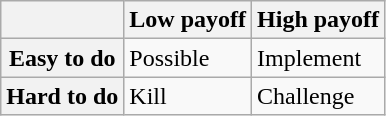<table class="wikitable">
<tr>
<th></th>
<th>Low payoff</th>
<th>High payoff</th>
</tr>
<tr>
<th>Easy to do</th>
<td>Possible</td>
<td>Implement</td>
</tr>
<tr>
<th>Hard to do</th>
<td>Kill</td>
<td>Challenge</td>
</tr>
</table>
